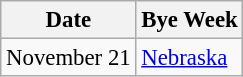<table class="wikitable" style="font-size:95%;">
<tr>
<th>Date</th>
<th colspan="1">Bye Week</th>
</tr>
<tr>
<td>November 21</td>
<td><a href='#'>Nebraska</a></td>
</tr>
</table>
